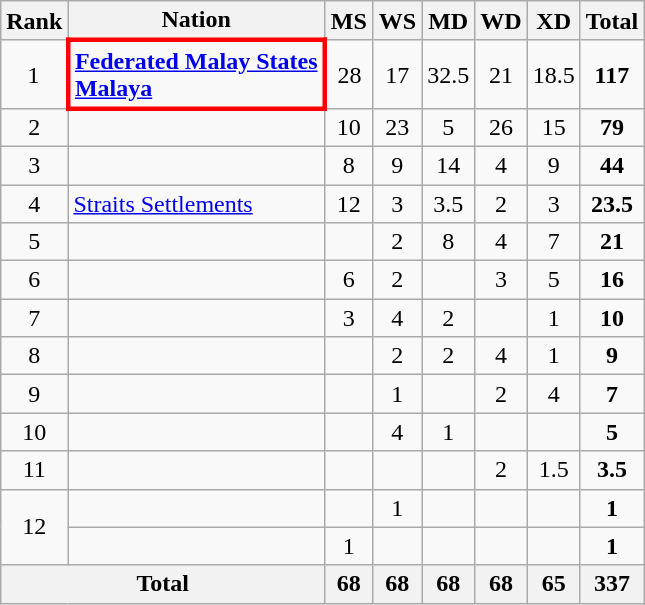<table class="wikitable" style="text-align:center">
<tr>
<th width="25">Rank</th>
<th>Nation</th>
<th width="25">MS</th>
<th width="25">WS</th>
<th width="25">MD</th>
<th width="25">WD</th>
<th width="25">XD</th>
<th>Total</th>
</tr>
<tr>
<td>1</td>
<td align=left style="border: 3px solid red"> <strong><a href='#'>Federated Malay States</a><br> <a href='#'>Malaya</a><br></strong></td>
<td>28</td>
<td>17</td>
<td>32.5</td>
<td>21</td>
<td>18.5</td>
<td><strong>117</strong></td>
</tr>
<tr align=center>
<td>2</td>
<td align=left></td>
<td>10</td>
<td>23</td>
<td>5</td>
<td>26</td>
<td>15</td>
<td><strong>79</strong></td>
</tr>
<tr align=center>
<td>3</td>
<td align=left></td>
<td>8</td>
<td>9</td>
<td>14</td>
<td>4</td>
<td>9</td>
<td><strong>44</strong></td>
</tr>
<tr align=center>
<td>4</td>
<td align=left> <a href='#'>Straits Settlements</a><br></td>
<td>12</td>
<td>3</td>
<td>3.5</td>
<td>2</td>
<td>3</td>
<td><strong>23.5</strong></td>
</tr>
<tr align=center>
<td>5</td>
<td align=left></td>
<td></td>
<td>2</td>
<td>8</td>
<td>4</td>
<td>7</td>
<td><strong>21</strong></td>
</tr>
<tr align=center>
<td>6</td>
<td align=left></td>
<td>6</td>
<td>2</td>
<td></td>
<td>3</td>
<td>5</td>
<td><strong>16</strong></td>
</tr>
<tr align=center>
<td>7</td>
<td align=left></td>
<td>3</td>
<td>4</td>
<td>2</td>
<td></td>
<td>1</td>
<td><strong>10</strong></td>
</tr>
<tr align=center>
<td>8</td>
<td align=left></td>
<td></td>
<td>2</td>
<td>2</td>
<td>4</td>
<td>1</td>
<td><strong>9</strong></td>
</tr>
<tr align=center>
<td>9</td>
<td align=left></td>
<td></td>
<td>1</td>
<td></td>
<td>2</td>
<td>4</td>
<td><strong>7</strong></td>
</tr>
<tr align=center>
<td>10</td>
<td align=left></td>
<td></td>
<td>4</td>
<td>1</td>
<td></td>
<td></td>
<td><strong>5</strong></td>
</tr>
<tr align=center>
<td>11</td>
<td align=left></td>
<td></td>
<td></td>
<td></td>
<td>2</td>
<td>1.5</td>
<td><strong>3.5</strong></td>
</tr>
<tr align=center>
<td rowspan=2>12</td>
<td align=left></td>
<td></td>
<td>1</td>
<td></td>
<td></td>
<td></td>
<td><strong>1</strong></td>
</tr>
<tr align=centern>
<td align=left></td>
<td>1</td>
<td></td>
<td></td>
<td></td>
<td></td>
<td><strong>1</strong></td>
</tr>
<tr align=center>
<th colspan=2 align=left>Total</th>
<th><strong>68</strong></th>
<th><strong>68</strong></th>
<th><strong>68</strong></th>
<th><strong>68</strong></th>
<th><strong>65</strong></th>
<th><strong>337</strong></th>
</tr>
</table>
